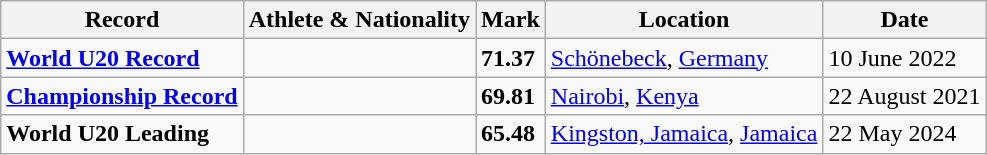<table class="wikitable">
<tr>
<th scope="col">Record</th>
<th scope="col">Athlete & Nationality</th>
<th scope="col">Mark</th>
<th scope="col">Location</th>
<th scope="col">Date</th>
</tr>
<tr>
<td><strong><a href='#'>World U20 Record</a></strong></td>
<td></td>
<td><strong>71.37</strong></td>
<td><a href='#'>Schönebeck</a>, <a href='#'>Germany</a></td>
<td>10 June 2022</td>
</tr>
<tr>
<td><strong><a href='#'>Championship Record</a></strong></td>
<td></td>
<td><strong>69.81</strong></td>
<td><a href='#'>Nairobi</a>, <a href='#'>Kenya</a></td>
<td>22 August 2021</td>
</tr>
<tr>
<td><strong>World U20 Leading</strong></td>
<td></td>
<td><strong>65.48</strong></td>
<td><a href='#'>Kingston, Jamaica</a>, <a href='#'>Jamaica</a></td>
<td>22 May 2024</td>
</tr>
</table>
